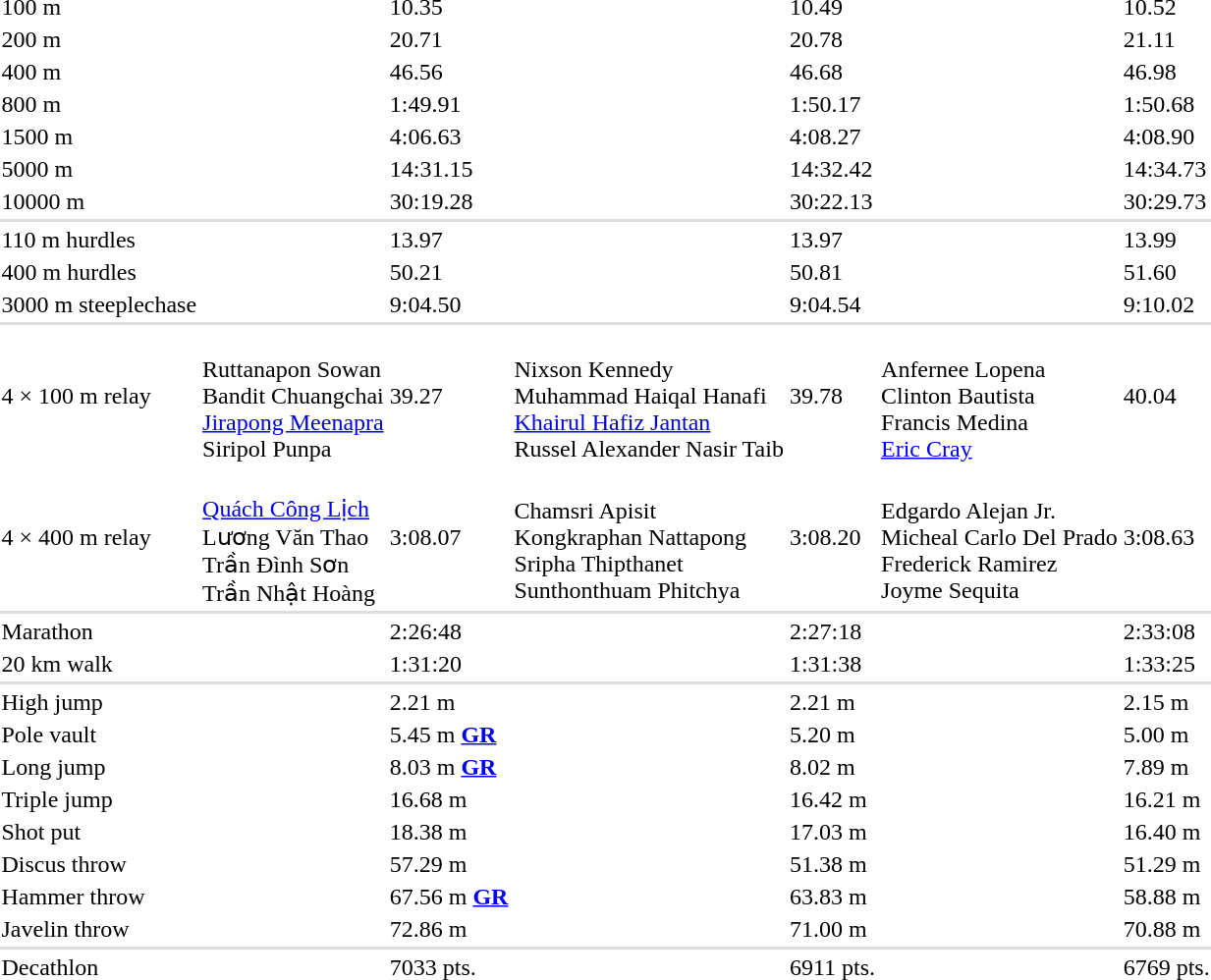<table>
<tr>
<td>100 m</td>
<td></td>
<td>10.35</td>
<td></td>
<td>10.49</td>
<td></td>
<td>10.52</td>
</tr>
<tr>
<td>200 m</td>
<td></td>
<td>20.71</td>
<td></td>
<td>20.78</td>
<td></td>
<td>21.11</td>
</tr>
<tr>
<td>400 m</td>
<td></td>
<td>46.56</td>
<td></td>
<td>46.68</td>
<td></td>
<td>46.98</td>
</tr>
<tr>
<td>800 m</td>
<td></td>
<td>1:49.91</td>
<td></td>
<td>1:50.17</td>
<td></td>
<td>1:50.68</td>
</tr>
<tr>
<td>1500 m</td>
<td></td>
<td>4:06.63</td>
<td></td>
<td>4:08.27</td>
<td></td>
<td>4:08.90</td>
</tr>
<tr>
<td>5000 m</td>
<td></td>
<td>14:31.15</td>
<td></td>
<td>14:32.42</td>
<td></td>
<td>14:34.73</td>
</tr>
<tr>
<td>10000 m</td>
<td></td>
<td>30:19.28</td>
<td></td>
<td>30:22.13</td>
<td></td>
<td>30:29.73</td>
</tr>
<tr style="background-color:#dddddd;">
<td colspan="7"></td>
</tr>
<tr>
<td>110 m hurdles</td>
<td></td>
<td>13.97</td>
<td></td>
<td>13.97</td>
<td></td>
<td>13.99</td>
</tr>
<tr>
<td>400 m hurdles</td>
<td></td>
<td>50.21</td>
<td></td>
<td>50.81</td>
<td></td>
<td>51.60</td>
</tr>
<tr>
<td>3000 m steeplechase</td>
<td></td>
<td>9:04.50</td>
<td></td>
<td>9:04.54</td>
<td></td>
<td>9:10.02</td>
</tr>
<tr style="background-color:#dddddd;">
<td colspan="7"></td>
</tr>
<tr>
<td>4 × 100 m relay</td>
<td><br>Ruttanapon Sowan<br>Bandit Chuangchai<br><a href='#'>Jirapong Meenapra</a><br>Siripol Punpa</td>
<td>39.27</td>
<td><br>Nixson Kennedy<br>Muhammad Haiqal Hanafi<br><a href='#'>Khairul Hafiz Jantan</a><br>Russel Alexander Nasir Taib</td>
<td>39.78</td>
<td><br>Anfernee Lopena<br>Clinton Bautista<br>Francis Medina<br><a href='#'>Eric Cray</a></td>
<td>40.04</td>
</tr>
<tr>
<td>4 × 400 m relay</td>
<td><br><a href='#'>Quách Công Lịch</a><br>Lương Văn Thao<br>Trần Đình Sơn<br>Trần Nhật Hoàng</td>
<td>3:08.07</td>
<td><br>Chamsri Apisit<br>Kongkraphan Nattapong<br>Sripha Thipthanet<br> Sunthonthuam Phitchya</td>
<td>3:08.20</td>
<td><br>Edgardo Alejan Jr.<br>Micheal Carlo Del Prado<br>Frederick Ramirez<br>Joyme Sequita</td>
<td>3:08.63</td>
</tr>
<tr style="background-color:#dddddd;">
<td colspan="7"></td>
</tr>
<tr>
<td>Marathon</td>
<td></td>
<td>2:26:48</td>
<td></td>
<td>2:27:18</td>
<td></td>
<td>2:33:08</td>
</tr>
<tr>
<td>20 km walk</td>
<td></td>
<td>1:31:20</td>
<td></td>
<td>1:31:38</td>
<td></td>
<td>1:33:25</td>
</tr>
<tr style="background-color:#dddddd;">
<td colspan="7"></td>
</tr>
<tr>
<td>High jump</td>
<td></td>
<td>2.21 m</td>
<td></td>
<td>2.21 m</td>
<td></td>
<td>2.15 m</td>
</tr>
<tr>
<td>Pole vault</td>
<td></td>
<td>5.45 m <strong><a href='#'>GR</a></strong></td>
<td></td>
<td>5.20 m</td>
<td></td>
<td>5.00 m</td>
</tr>
<tr>
<td>Long jump</td>
<td></td>
<td>8.03 m <strong><a href='#'>GR</a></strong></td>
<td></td>
<td>8.02 m</td>
<td></td>
<td>7.89 m</td>
</tr>
<tr>
<td>Triple jump</td>
<td></td>
<td>16.68 m</td>
<td></td>
<td>16.42 m</td>
<td></td>
<td>16.21 m</td>
</tr>
<tr>
<td>Shot put</td>
<td></td>
<td>18.38 m</td>
<td></td>
<td>17.03 m</td>
<td></td>
<td>16.40 m</td>
</tr>
<tr>
<td>Discus throw</td>
<td></td>
<td>57.29 m</td>
<td></td>
<td>51.38 m</td>
<td></td>
<td>51.29 m</td>
</tr>
<tr>
<td>Hammer throw</td>
<td></td>
<td>67.56 m <strong><a href='#'>GR</a></strong></td>
<td></td>
<td>63.83 m</td>
<td></td>
<td>58.88 m</td>
</tr>
<tr>
<td>Javelin throw</td>
<td></td>
<td>72.86 m</td>
<td></td>
<td>71.00 m</td>
<td></td>
<td>70.88 m</td>
</tr>
<tr style="background-color:#dddddd;">
<td colspan="7"></td>
</tr>
<tr>
<td>Decathlon</td>
<td></td>
<td>7033 pts.</td>
<td></td>
<td>6911 pts.</td>
<td></td>
<td>6769 pts.</td>
</tr>
</table>
